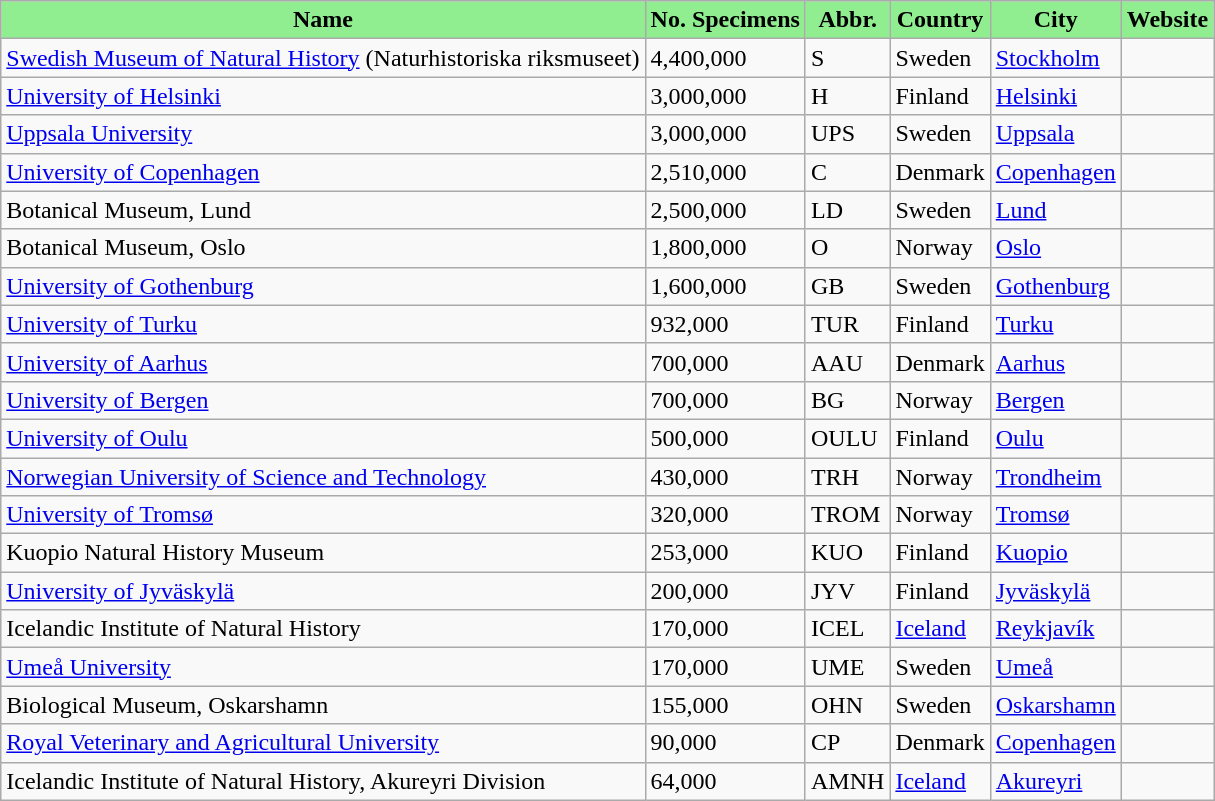<table class="wikitable sortable" align="left" style="margin-left:1em">
<tr>
<th style="background:lightgreen" align="center">Name</th>
<th style="background:lightgreen" align="center">No. Specimens</th>
<th style="background:lightgreen" align="center">Abbr.</th>
<th style="background:lightgreen" align="center">Country</th>
<th style="background:lightgreen" align="center">City</th>
<th style="background:lightgreen" align="center">Website</th>
</tr>
<tr>
<td><a href='#'>Swedish Museum of Natural History</a> (Naturhistoriska riksmuseet)</td>
<td>4,400,000</td>
<td>S</td>
<td>Sweden</td>
<td><a href='#'>Stockholm</a></td>
<td></td>
</tr>
<tr>
<td><a href='#'>University of Helsinki</a></td>
<td>3,000,000</td>
<td>H</td>
<td>Finland</td>
<td><a href='#'>Helsinki</a></td>
<td></td>
</tr>
<tr>
<td><a href='#'>Uppsala University</a></td>
<td>3,000,000</td>
<td>UPS</td>
<td>Sweden</td>
<td><a href='#'>Uppsala</a></td>
<td></td>
</tr>
<tr>
<td><a href='#'>University of Copenhagen</a></td>
<td>2,510,000</td>
<td>C</td>
<td>Denmark</td>
<td><a href='#'>Copenhagen</a></td>
<td></td>
</tr>
<tr>
<td>Botanical Museum, Lund</td>
<td>2,500,000</td>
<td>LD</td>
<td>Sweden</td>
<td><a href='#'>Lund</a></td>
<td></td>
</tr>
<tr>
<td>Botanical Museum, Oslo</td>
<td>1,800,000</td>
<td>O</td>
<td>Norway</td>
<td><a href='#'>Oslo</a></td>
<td></td>
</tr>
<tr>
<td><a href='#'>University of Gothenburg</a></td>
<td>1,600,000</td>
<td>GB</td>
<td>Sweden</td>
<td><a href='#'>Gothenburg</a></td>
<td></td>
</tr>
<tr>
<td><a href='#'>University of Turku</a></td>
<td>932,000</td>
<td>TUR</td>
<td>Finland</td>
<td><a href='#'>Turku</a></td>
<td></td>
</tr>
<tr>
<td><a href='#'>University of Aarhus</a></td>
<td>700,000</td>
<td>AAU</td>
<td>Denmark</td>
<td><a href='#'>Aarhus</a></td>
<td></td>
</tr>
<tr>
<td><a href='#'>University of Bergen</a></td>
<td>700,000</td>
<td>BG</td>
<td>Norway</td>
<td><a href='#'>Bergen</a></td>
<td></td>
</tr>
<tr>
<td><a href='#'>University of Oulu</a></td>
<td>500,000</td>
<td>OULU</td>
<td>Finland</td>
<td><a href='#'>Oulu</a></td>
<td></td>
</tr>
<tr>
<td><a href='#'>Norwegian University of Science and Technology</a></td>
<td>430,000</td>
<td>TRH</td>
<td>Norway</td>
<td><a href='#'>Trondheim</a></td>
<td></td>
</tr>
<tr>
<td><a href='#'>University of Tromsø</a></td>
<td>320,000</td>
<td>TROM</td>
<td>Norway</td>
<td><a href='#'>Tromsø</a></td>
<td></td>
</tr>
<tr>
<td>Kuopio Natural History Museum</td>
<td>253,000</td>
<td>KUO</td>
<td>Finland</td>
<td><a href='#'>Kuopio</a></td>
<td></td>
</tr>
<tr>
<td><a href='#'>University of Jyväskylä</a></td>
<td>200,000</td>
<td>JYV</td>
<td>Finland</td>
<td><a href='#'>Jyväskylä</a></td>
<td></td>
</tr>
<tr>
<td>Icelandic Institute of Natural History</td>
<td>170,000</td>
<td>ICEL</td>
<td><a href='#'>Iceland</a></td>
<td><a href='#'>Reykjavík</a></td>
<td></td>
</tr>
<tr>
<td><a href='#'>Umeå University</a></td>
<td>170,000</td>
<td>UME</td>
<td>Sweden</td>
<td><a href='#'>Umeå</a></td>
<td></td>
</tr>
<tr>
<td>Biological Museum, Oskarshamn</td>
<td>155,000</td>
<td>OHN</td>
<td>Sweden</td>
<td><a href='#'>Oskarshamn</a></td>
<td></td>
</tr>
<tr>
<td><a href='#'>Royal Veterinary and Agricultural University</a></td>
<td>90,000</td>
<td>CP</td>
<td>Denmark</td>
<td><a href='#'>Copenhagen</a></td>
<td></td>
</tr>
<tr>
<td>Icelandic Institute of Natural History, Akureyri Division</td>
<td>64,000</td>
<td>AMNH</td>
<td><a href='#'>Iceland</a></td>
<td><a href='#'>Akureyri</a></td>
<td></td>
</tr>
</table>
